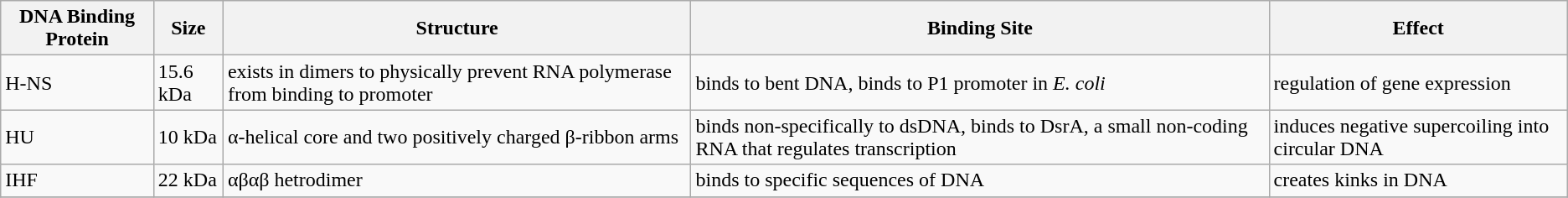<table class="wikitable">
<tr>
<th>DNA Binding Protein</th>
<th>Size</th>
<th>Structure</th>
<th>Binding Site</th>
<th>Effect</th>
</tr>
<tr>
<td>H-NS</td>
<td>15.6 kDa</td>
<td>exists in dimers to physically prevent RNA polymerase from binding to promoter</td>
<td>binds to bent DNA, binds to P1 promoter in <em>E. coli</em></td>
<td>regulation of gene expression</td>
</tr>
<tr>
<td>HU</td>
<td>10 kDa</td>
<td>α-helical core and two positively charged β-ribbon arms</td>
<td>binds non-specifically to dsDNA, binds to DsrA, a small non-coding RNA that regulates transcription</td>
<td>induces negative supercoiling into circular DNA</td>
</tr>
<tr>
<td>IHF</td>
<td>22 kDa</td>
<td>αβαβ hetrodimer</td>
<td>binds to specific sequences of DNA<td>creates kinks in DNA</td>
</tr>
<tr>
</tr>
</table>
